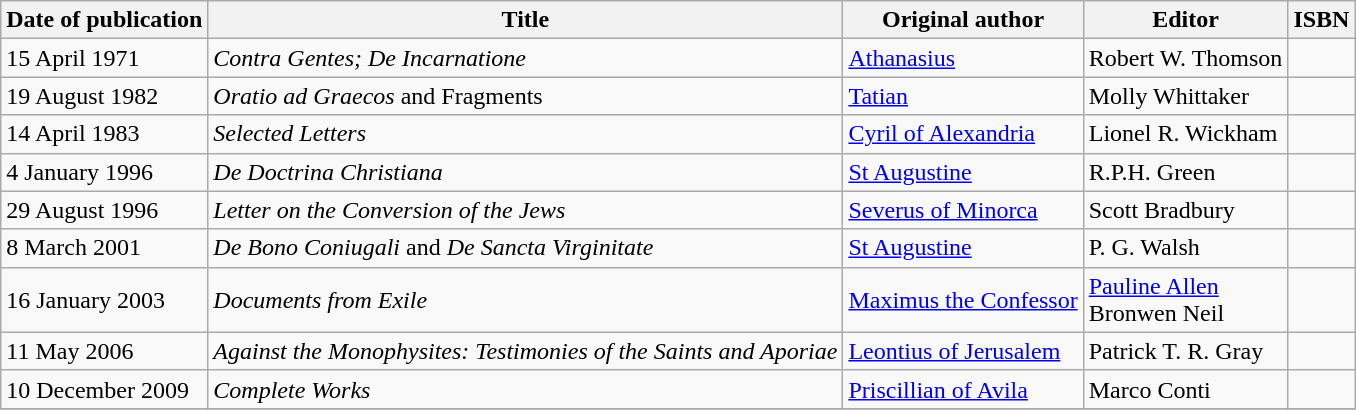<table class=wikitable>
<tr>
<th>Date of publication</th>
<th>Title</th>
<th>Original author</th>
<th>Editor</th>
<th>ISBN</th>
</tr>
<tr>
<td>15 April 1971</td>
<td><em>Contra Gentes; De Incarnatione</em></td>
<td><a href='#'>Athanasius</a></td>
<td>Robert W. Thomson</td>
<td></td>
</tr>
<tr>
<td>19 August 1982</td>
<td><em>Oratio ad Graecos</em> and Fragments</td>
<td><a href='#'>Tatian</a></td>
<td>Molly Whittaker</td>
<td></td>
</tr>
<tr>
<td>14 April 1983</td>
<td><em>Selected Letters</em></td>
<td><a href='#'>Cyril of Alexandria</a></td>
<td>Lionel R. Wickham</td>
<td></td>
</tr>
<tr>
<td>4 January 1996</td>
<td><em>De Doctrina Christiana</em></td>
<td><a href='#'>St Augustine</a></td>
<td>R.P.H. Green</td>
<td></td>
</tr>
<tr>
<td>29 August 1996</td>
<td><em>Letter on the Conversion of the Jews</em></td>
<td><a href='#'>Severus of Minorca</a></td>
<td>Scott Bradbury</td>
<td></td>
</tr>
<tr>
<td>8 March 2001</td>
<td><em>De Bono Coniugali</em> and <em>De Sancta Virginitate</em></td>
<td><a href='#'>St Augustine</a></td>
<td>P. G. Walsh</td>
<td></td>
</tr>
<tr>
<td>16 January 2003</td>
<td><em>Documents from Exile</em></td>
<td><a href='#'>Maximus the Confessor</a></td>
<td><a href='#'>Pauline Allen</a><br>Bronwen Neil</td>
<td></td>
</tr>
<tr>
<td>11 May 2006</td>
<td><em>Against the Monophysites: Testimonies of the Saints and Aporiae</em></td>
<td><a href='#'>Leontius of Jerusalem</a></td>
<td>Patrick T. R. Gray</td>
<td></td>
</tr>
<tr>
<td>10 December 2009</td>
<td><em>Complete Works</em></td>
<td><a href='#'>Priscillian of Avila</a></td>
<td>Marco Conti</td>
<td></td>
</tr>
<tr>
</tr>
</table>
